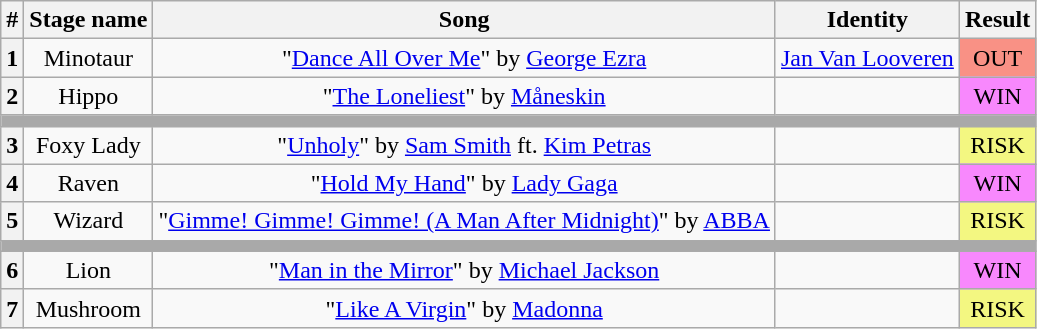<table class="wikitable" style="text-align:center;">
<tr>
<th>#</th>
<th>Stage name</th>
<th>Song</th>
<th>Identity</th>
<th>Result</th>
</tr>
<tr>
<th>1</th>
<td>Minotaur</td>
<td>"<a href='#'>Dance All Over Me</a>" by <a href='#'>George Ezra</a></td>
<td><a href='#'>Jan Van Looveren</a></td>
<td bgcolor="#F99185">OUT</td>
</tr>
<tr>
<th>2</th>
<td>Hippo</td>
<td>"<a href='#'>The Loneliest</a>" by <a href='#'>Måneskin</a></td>
<td></td>
<td bgcolor="#F888FD">WIN</td>
</tr>
<tr>
<td colspan="5" style="background:darkgray"></td>
</tr>
<tr>
<th>3</th>
<td>Foxy Lady</td>
<td>"<a href='#'>Unholy</a>" by <a href='#'>Sam Smith</a> ft. <a href='#'>Kim Petras</a></td>
<td></td>
<td bgcolor=#F3F781>RISK</td>
</tr>
<tr>
<th>4</th>
<td>Raven</td>
<td>"<a href='#'>Hold My Hand</a>" by <a href='#'>Lady Gaga</a></td>
<td></td>
<td bgcolor="#F888FD">WIN</td>
</tr>
<tr>
<th>5</th>
<td>Wizard</td>
<td>"<a href='#'>Gimme! Gimme! Gimme! (A Man After Midnight)</a>" by <a href='#'>ABBA</a></td>
<td></td>
<td bgcolor=#F3F781>RISK</td>
</tr>
<tr>
<td colspan="5" style="background:darkgray"></td>
</tr>
<tr>
<th>6</th>
<td>Lion</td>
<td>"<a href='#'>Man in the Mirror</a>" by <a href='#'>Michael Jackson</a></td>
<td></td>
<td bgcolor="#F888FD">WIN</td>
</tr>
<tr>
<th>7</th>
<td>Mushroom</td>
<td>"<a href='#'>Like A Virgin</a>" by <a href='#'>Madonna</a></td>
<td></td>
<td bgcolor=#F3F781>RISK</td>
</tr>
</table>
